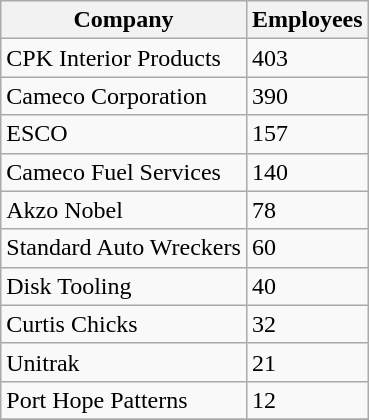<table class="wikitable floatright">
<tr>
<th>Company</th>
<th>Employees</th>
</tr>
<tr>
<td>CPK Interior Products</td>
<td>403</td>
</tr>
<tr>
<td>Cameco Corporation</td>
<td>390</td>
</tr>
<tr>
<td>ESCO</td>
<td>157</td>
</tr>
<tr>
<td>Cameco Fuel Services</td>
<td>140</td>
</tr>
<tr>
<td>Akzo Nobel</td>
<td>78</td>
</tr>
<tr>
<td>Standard Auto Wreckers</td>
<td>60</td>
</tr>
<tr>
<td>Disk Tooling</td>
<td>40</td>
</tr>
<tr>
<td>Curtis Chicks</td>
<td>32</td>
</tr>
<tr>
<td>Unitrak</td>
<td>21</td>
</tr>
<tr>
<td>Port Hope Patterns</td>
<td>12</td>
</tr>
<tr>
</tr>
</table>
